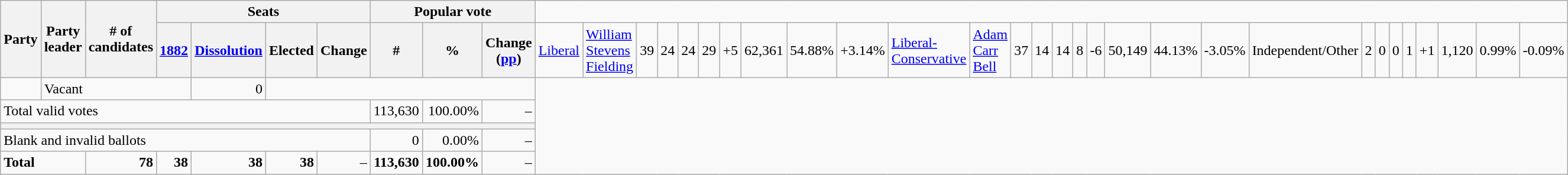<table class="wikitable">
<tr>
<th rowspan="2" colspan="2">Party</th>
<th rowspan="2">Party leader</th>
<th rowspan="2"># of<br>candidates</th>
<th colspan="4">Seats</th>
<th colspan="3">Popular vote</th>
</tr>
<tr>
<th><a href='#'>1882</a></th>
<th><span><a href='#'>Dissolution</a></span></th>
<th>Elected</th>
<th>Change</th>
<th>#</th>
<th>%</th>
<th>Change (<a href='#'>pp</a>)<br></th>
<td><a href='#'>Liberal</a></td>
<td><a href='#'>William Stevens Fielding</a></td>
<td align="right">39</td>
<td align="right">24</td>
<td align="right">24</td>
<td align="right">29</td>
<td align="right">+5</td>
<td align="right">62,361</td>
<td align="right">54.88%</td>
<td align="right">+3.14%<br></td>
<td><a href='#'>Liberal-Conservative</a></td>
<td><a href='#'>Adam Carr Bell</a></td>
<td align="right">37</td>
<td align="right">14</td>
<td align="right">14</td>
<td align="right">8</td>
<td align="right">-6</td>
<td align="right">50,149</td>
<td align="right">44.13%</td>
<td align="right">-3.05%<br></td>
<td colspan=2>Independent/Other</td>
<td align="right">2</td>
<td align="right">0</td>
<td align="right">0</td>
<td align="right">1</td>
<td align="right">+1</td>
<td align="right">1,120</td>
<td align="right">0.99%</td>
<td align="right">-0.09%</td>
</tr>
<tr>
<td> </td>
<td colspan=4>Vacant</td>
<td align="right">0</td>
<td colspan=5> </td>
</tr>
<tr>
<td colspan="8">Total valid votes</td>
<td align="right">113,630</td>
<td align="right">100.00%</td>
<td align="right">–</td>
</tr>
<tr>
<th colspan="11"></th>
</tr>
<tr>
<td colspan="8">Blank and invalid ballots</td>
<td align="right">0</td>
<td align="right">0.00%</td>
<td align="right">–</td>
</tr>
<tr>
<td colspan=3><strong>Total</strong></td>
<td align="right"><strong>78</strong></td>
<td align="right"><strong>38</strong></td>
<td align="right"><strong>38</strong></td>
<td align="right"><strong>38</strong></td>
<td align="right">–</td>
<td align="right"><strong>113,630</strong></td>
<td align="right"><strong>100.00%</strong></td>
<td align="right">–</td>
</tr>
</table>
